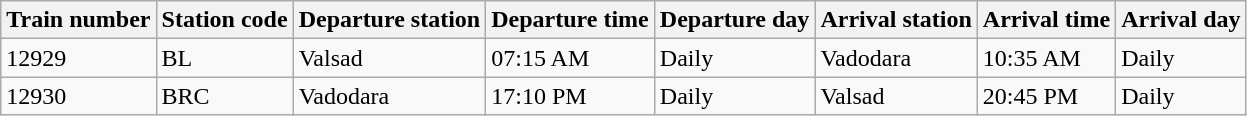<table class="wikitable">
<tr>
<th>Train number</th>
<th>Station code</th>
<th>Departure station</th>
<th>Departure time</th>
<th>Departure day</th>
<th>Arrival station</th>
<th>Arrival time</th>
<th>Arrival day</th>
</tr>
<tr>
<td>12929</td>
<td>BL</td>
<td>Valsad</td>
<td>07:15 AM</td>
<td>Daily</td>
<td>Vadodara</td>
<td>10:35 AM</td>
<td>Daily</td>
</tr>
<tr>
<td>12930</td>
<td>BRC</td>
<td>Vadodara</td>
<td>17:10 PM</td>
<td>Daily</td>
<td>Valsad</td>
<td>20:45 PM</td>
<td>Daily</td>
</tr>
</table>
